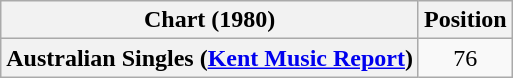<table class="wikitable sortable plainrowheaders" style="text-align:center">
<tr>
<th>Chart (1980)</th>
<th>Position</th>
</tr>
<tr>
<th scope="row">Australian Singles (<a href='#'>Kent Music Report</a>)</th>
<td>76</td>
</tr>
</table>
